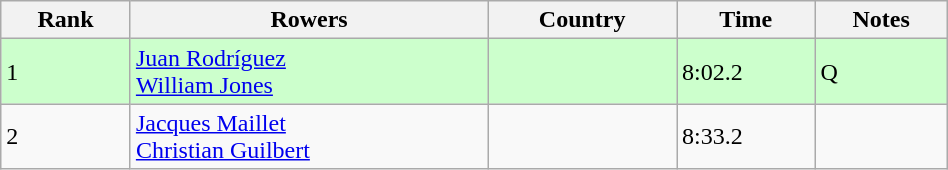<table class="wikitable" width=50%>
<tr>
<th>Rank</th>
<th>Rowers</th>
<th>Country</th>
<th>Time</th>
<th>Notes</th>
</tr>
<tr bgcolor=ccffcc>
<td>1</td>
<td><a href='#'>Juan Rodríguez</a><br><a href='#'>William Jones</a></td>
<td></td>
<td>8:02.2</td>
<td>Q</td>
</tr>
<tr>
<td>2</td>
<td><a href='#'>Jacques Maillet</a><br><a href='#'>Christian Guilbert</a></td>
<td></td>
<td>8:33.2</td>
<td></td>
</tr>
</table>
